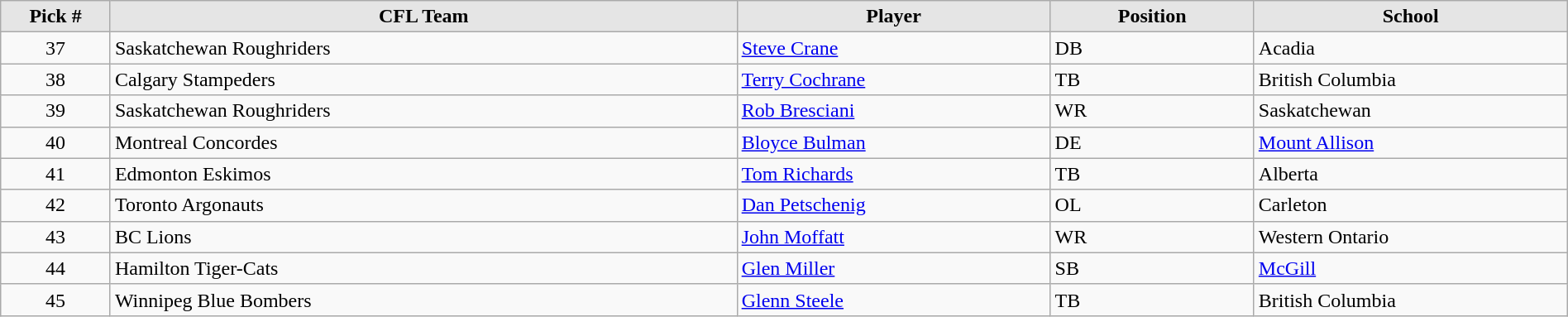<table class="wikitable" style="width: 100%">
<tr>
<th style="background:#E5E5E5;" width=7%>Pick #</th>
<th width=40% style="background:#E5E5E5;">CFL Team</th>
<th width=20% style="background:#E5E5E5;">Player</th>
<th width=13% style="background:#E5E5E5;">Position</th>
<th width=20% style="background:#E5E5E5;">School</th>
</tr>
<tr>
<td align=center>37</td>
<td>Saskatchewan Roughriders</td>
<td><a href='#'>Steve Crane</a></td>
<td>DB</td>
<td>Acadia</td>
</tr>
<tr>
<td align=center>38</td>
<td>Calgary Stampeders</td>
<td><a href='#'>Terry Cochrane</a></td>
<td>TB</td>
<td>British Columbia</td>
</tr>
<tr>
<td align=center>39</td>
<td>Saskatchewan Roughriders</td>
<td><a href='#'>Rob Bresciani</a></td>
<td>WR</td>
<td>Saskatchewan</td>
</tr>
<tr>
<td align=center>40</td>
<td>Montreal Concordes</td>
<td><a href='#'>Bloyce Bulman</a></td>
<td>DE</td>
<td><a href='#'>Mount Allison</a></td>
</tr>
<tr>
<td align=center>41</td>
<td>Edmonton Eskimos</td>
<td><a href='#'>Tom Richards</a></td>
<td>TB</td>
<td>Alberta</td>
</tr>
<tr>
<td align=center>42</td>
<td>Toronto Argonauts</td>
<td><a href='#'>Dan Petschenig</a></td>
<td>OL</td>
<td>Carleton</td>
</tr>
<tr>
<td align=center>43</td>
<td>BC Lions</td>
<td><a href='#'>John Moffatt</a></td>
<td>WR</td>
<td>Western Ontario</td>
</tr>
<tr>
<td align=center>44</td>
<td>Hamilton Tiger-Cats</td>
<td><a href='#'>Glen Miller</a></td>
<td>SB</td>
<td><a href='#'>McGill</a></td>
</tr>
<tr>
<td align=center>45</td>
<td>Winnipeg Blue Bombers</td>
<td><a href='#'>Glenn Steele</a></td>
<td>TB</td>
<td>British Columbia</td>
</tr>
</table>
